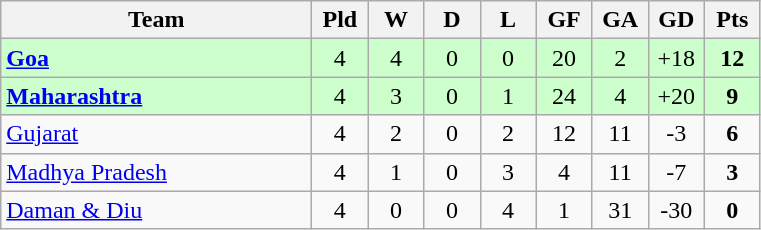<table class="wikitable" style="text-align: center;">
<tr>
<th width="200">Team</th>
<th width="30">Pld</th>
<th width="30">W</th>
<th width="30">D</th>
<th width="30">L</th>
<th width="30">GF</th>
<th width="30">GA</th>
<th width="30">GD</th>
<th width="30">Pts</th>
</tr>
<tr bgcolor=#ccffcc>
<td align=left><strong><a href='#'>Goa</a></strong></td>
<td>4</td>
<td>4</td>
<td>0</td>
<td>0</td>
<td>20</td>
<td>2</td>
<td>+18</td>
<td><strong>12</strong></td>
</tr>
<tr bgcolor=#ccffcc>
<td align=left><strong><a href='#'>Maharashtra</a></strong></td>
<td>4</td>
<td>3</td>
<td>0</td>
<td>1</td>
<td>24</td>
<td>4</td>
<td>+20</td>
<td><strong>9</strong></td>
</tr>
<tr>
<td align=left><a href='#'>Gujarat</a></td>
<td>4</td>
<td>2</td>
<td>0</td>
<td>2</td>
<td>12</td>
<td>11</td>
<td>-3</td>
<td><strong>6</strong></td>
</tr>
<tr>
<td align=left><a href='#'>Madhya Pradesh</a></td>
<td>4</td>
<td>1</td>
<td>0</td>
<td>3</td>
<td>4</td>
<td>11</td>
<td>-7</td>
<td><strong>3</strong></td>
</tr>
<tr>
<td align=left><a href='#'>Daman & Diu</a></td>
<td>4</td>
<td>0</td>
<td>0</td>
<td>4</td>
<td>1</td>
<td>31</td>
<td>-30</td>
<td><strong>0</strong></td>
</tr>
</table>
